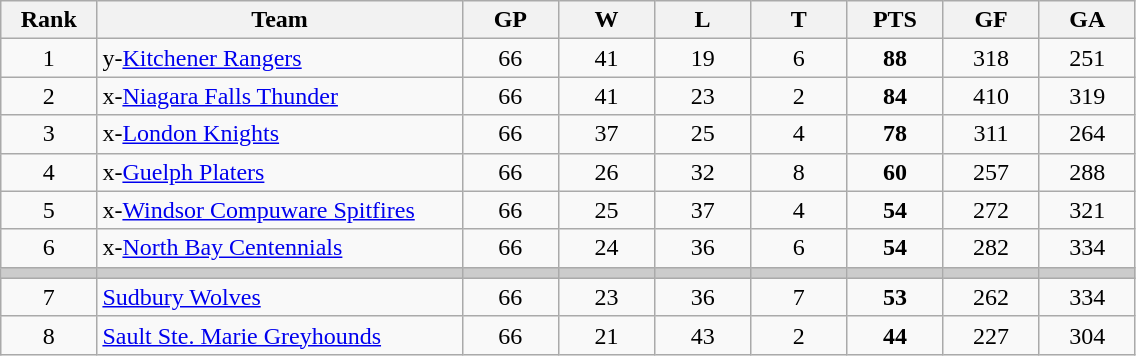<table class="wikitable sortable" style="text-align:center">
<tr>
<th width="7.5%">Rank</th>
<th width="28.5%">Team</th>
<th width="7.5%">GP</th>
<th width="7.5%">W</th>
<th width="7.5%">L</th>
<th width="7.5%">T</th>
<th width="7.5%">PTS</th>
<th width="7.5%">GF</th>
<th width="7.5%">GA</th>
</tr>
<tr>
<td>1</td>
<td align=left>y-<a href='#'>Kitchener Rangers</a></td>
<td>66</td>
<td>41</td>
<td>19</td>
<td>6</td>
<td><strong>88</strong></td>
<td>318</td>
<td>251</td>
</tr>
<tr>
<td>2</td>
<td align=left>x-<a href='#'>Niagara Falls Thunder</a></td>
<td>66</td>
<td>41</td>
<td>23</td>
<td>2</td>
<td><strong>84</strong></td>
<td>410</td>
<td>319</td>
</tr>
<tr>
<td>3</td>
<td align=left>x-<a href='#'>London Knights</a></td>
<td>66</td>
<td>37</td>
<td>25</td>
<td>4</td>
<td><strong>78</strong></td>
<td>311</td>
<td>264</td>
</tr>
<tr>
<td>4</td>
<td align=left>x-<a href='#'>Guelph Platers</a></td>
<td>66</td>
<td>26</td>
<td>32</td>
<td>8</td>
<td><strong>60</strong></td>
<td>257</td>
<td>288</td>
</tr>
<tr>
<td>5</td>
<td align=left>x-<a href='#'>Windsor Compuware Spitfires</a></td>
<td>66</td>
<td>25</td>
<td>37</td>
<td>4</td>
<td><strong>54</strong></td>
<td>272</td>
<td>321</td>
</tr>
<tr>
<td>6</td>
<td align=left>x-<a href='#'>North Bay Centennials</a></td>
<td>66</td>
<td>24</td>
<td>36</td>
<td>6</td>
<td><strong>54</strong></td>
<td>282</td>
<td>334</td>
</tr>
<tr style="background-color:#cccccc;">
<td></td>
<td></td>
<td></td>
<td></td>
<td></td>
<td></td>
<td></td>
<td></td>
<td></td>
</tr>
<tr>
<td>7</td>
<td align=left><a href='#'>Sudbury Wolves</a></td>
<td>66</td>
<td>23</td>
<td>36</td>
<td>7</td>
<td><strong>53</strong></td>
<td>262</td>
<td>334</td>
</tr>
<tr>
<td>8</td>
<td align=left><a href='#'>Sault Ste. Marie Greyhounds</a></td>
<td>66</td>
<td>21</td>
<td>43</td>
<td>2</td>
<td><strong>44</strong></td>
<td>227</td>
<td>304</td>
</tr>
</table>
